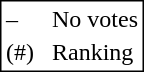<table style="border:1px solid black;">
<tr>
<td>–</td>
<td> </td>
<td>No votes</td>
</tr>
<tr>
<td>(#)</td>
<td> </td>
<td>Ranking</td>
</tr>
</table>
